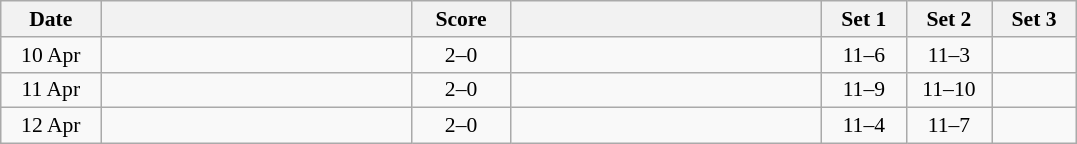<table class="wikitable" style="text-align: center; font-size:90% ">
<tr>
<th width="60">Date</th>
<th align="right" width="200"></th>
<th width="60">Score</th>
<th align="left" width="200"></th>
<th width="50">Set 1</th>
<th width="50">Set 2</th>
<th width="50">Set 3</th>
</tr>
<tr>
<td>10 Apr</td>
<td align=left><strong><br></strong></td>
<td align=center>2–0</td>
<td align=left><br></td>
<td>11–6</td>
<td>11–3</td>
<td></td>
</tr>
<tr>
<td>11 Apr</td>
<td align=left><strong><br></strong></td>
<td align=center>2–0</td>
<td align=left><br></td>
<td>11–9</td>
<td>11–10</td>
<td></td>
</tr>
<tr>
<td>12 Apr</td>
<td align=left><strong><br></strong></td>
<td align=center>2–0</td>
<td align=left><br></td>
<td>11–4</td>
<td>11–7</td>
<td></td>
</tr>
</table>
